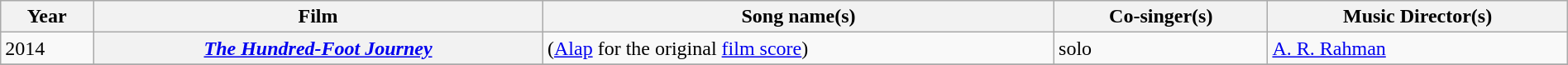<table class="wikitable sortable" style="width:100%;">
<tr>
<th>Year</th>
<th>Film</th>
<th>Song name(s)</th>
<th>Co-singer(s)</th>
<th>Music Director(s)</th>
</tr>
<tr>
<td>2014</td>
<th><em><a href='#'>The Hundred-Foot Journey</a></em></th>
<td>(<a href='#'>Alap</a> for the original <a href='#'>film score</a>)</td>
<td>solo</td>
<td><a href='#'>A. R. Rahman</a></td>
</tr>
<tr>
</tr>
</table>
